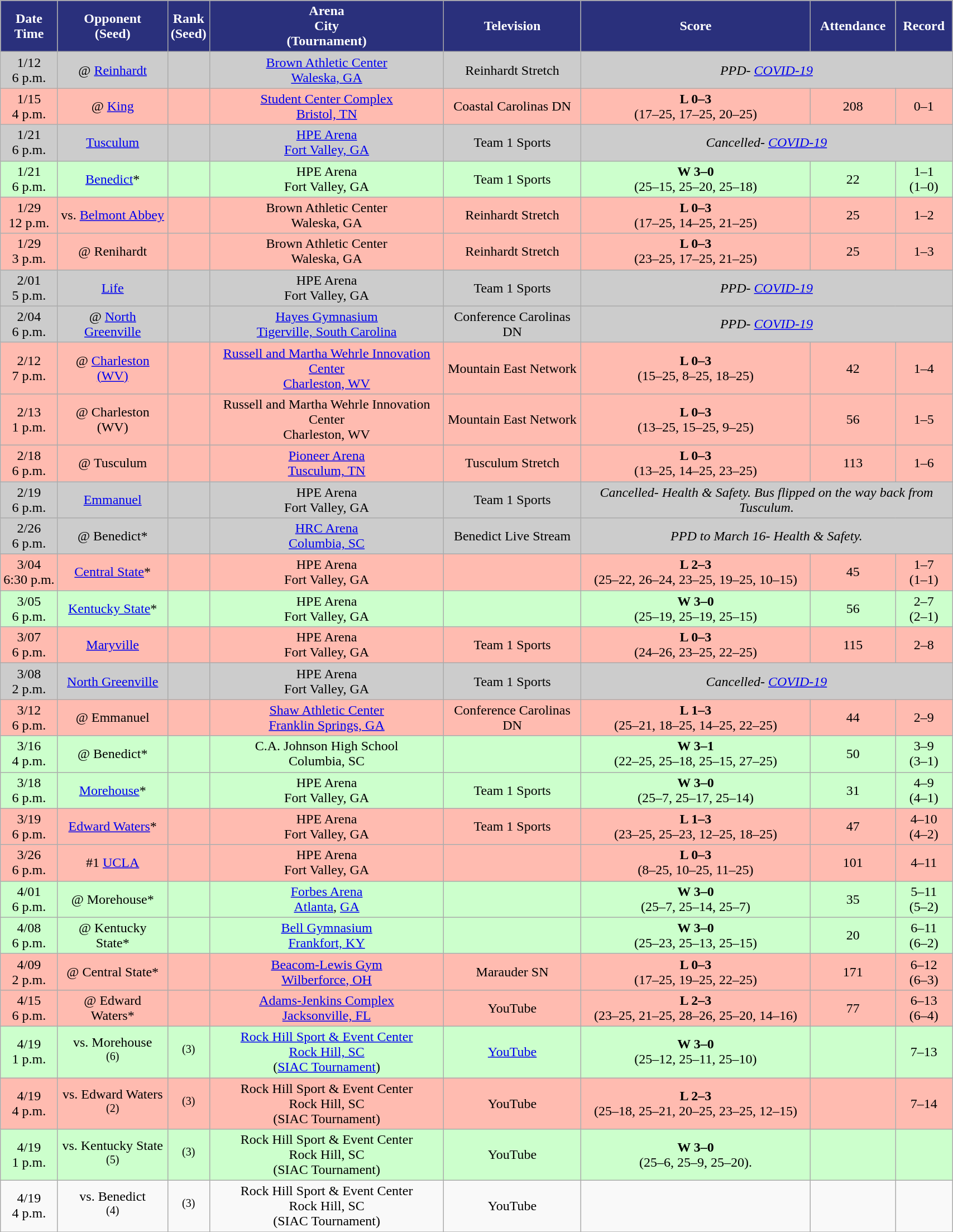<table class="wikitable sortable" style="width:90%">
<tr>
<th style="background:#2A307C; color:#FFFFFF;" scope="col">Date<br>Time</th>
<th style="background:#2A307C; color:#FFFFFF;" scope="col">Opponent<br>(Seed)</th>
<th style="background:#2A307C; color:#FFFFFF;" scope="col">Rank<br>(Seed)</th>
<th style="background:#2A307C; color:#FFFFFF;" scope="col">Arena<br>City<br>(Tournament)</th>
<th style="background:#2A307C; color:#FFFFFF;" scope="col">Television</th>
<th style="background:#2A307C; color:#FFFFFF;" scope="col">Score</th>
<th style="background:#2A307C; color:#FFFFFF;" scope="col">Attendance</th>
<th style="background:#2A307C; color:#FFFFFF;" scope="col">Record</th>
</tr>
<tr align="center" bgcolor="CCCCCC">
<td>1/12<br>6 p.m.</td>
<td>@ <a href='#'>Reinhardt</a></td>
<td></td>
<td><a href='#'>Brown Athletic Center</a><br><a href='#'>Waleska, GA</a></td>
<td>Reinhardt Stretch</td>
<td colspan="3" style="text-align:center;"><em>PPD- <a href='#'>COVID-19</a></em></td>
</tr>
<tr align="center" bgcolor="#ffbbb">
<td>1/15<br>4 p.m.</td>
<td>@ <a href='#'>King</a></td>
<td></td>
<td><a href='#'>Student Center Complex</a><br><a href='#'>Bristol, TN</a></td>
<td>Coastal Carolinas DN</td>
<td><strong>L 0–3</strong><br>(17–25, 17–25, 20–25)</td>
<td>208</td>
<td>0–1</td>
</tr>
<tr align="center" bgcolor="CCCCCC">
<td>1/21<br>6 p.m.</td>
<td><a href='#'>Tusculum</a></td>
<td></td>
<td><a href='#'>HPE Arena</a><br><a href='#'>Fort Valley, GA</a></td>
<td>Team 1 Sports</td>
<td colspan="3" style="text-align:center;"><em>Cancelled- <a href='#'>COVID-19</a></em></td>
</tr>
<tr align="center" bgcolor="#ccffcc">
<td>1/21<br>6 p.m.</td>
<td><a href='#'>Benedict</a>*</td>
<td></td>
<td>HPE Arena<br>Fort Valley, GA</td>
<td>Team 1 Sports</td>
<td><strong>W 3–0</strong><br>(25–15, 25–20, 25–18)</td>
<td>22</td>
<td>1–1<br>(1–0)</td>
</tr>
<tr align="center" bgcolor="#ffbbb">
<td>1/29<br>12 p.m.</td>
<td>vs. <a href='#'>Belmont Abbey</a></td>
<td></td>
<td>Brown Athletic Center<br>Waleska, GA</td>
<td>Reinhardt Stretch</td>
<td><strong>L 0–3</strong><br> (17–25, 14–25, 21–25)</td>
<td>25</td>
<td>1–2</td>
</tr>
<tr align="center" bgcolor="#ffbbb">
<td>1/29<br>3 p.m.</td>
<td>@ Renihardt</td>
<td></td>
<td>Brown Athletic Center<br>Waleska, GA</td>
<td>Reinhardt Stretch</td>
<td><strong>L 0–3</strong><br> (23–25, 17–25, 21–25)</td>
<td>25</td>
<td>1–3</td>
</tr>
<tr align="center" bgcolor="CCCCCC">
<td>2/01<br>5 p.m.</td>
<td><a href='#'>Life</a></td>
<td></td>
<td>HPE Arena<br>Fort Valley, GA</td>
<td>Team 1 Sports</td>
<td colspan="3" style="text-align:center;"><em>PPD- <a href='#'>COVID-19</a></em></td>
</tr>
<tr align="center" bgcolor="CCCCCC">
<td>2/04<br>6 p.m.</td>
<td>@ <a href='#'>North Greenville</a></td>
<td></td>
<td><a href='#'>Hayes Gymnasium</a><br><a href='#'>Tigerville, South Carolina</a></td>
<td>Conference Carolinas DN</td>
<td colspan="3" style="text-align:center;"><em>PPD- <a href='#'>COVID-19</a></em></td>
</tr>
<tr align="center" bgcolor="#ffbbb">
<td>2/12<br>7 p.m.</td>
<td>@ <a href='#'>Charleston (WV)</a></td>
<td></td>
<td><a href='#'>Russell and Martha Wehrle Innovation Center</a><br><a href='#'>Charleston, WV</a></td>
<td>Mountain East Network</td>
<td><strong>L 0–3</strong><br>(15–25, 8–25, 18–25)</td>
<td>42</td>
<td>1–4</td>
</tr>
<tr align="center" bgcolor="#ffbbb">
<td>2/13<br>1 p.m.</td>
<td>@ Charleston (WV)</td>
<td></td>
<td>Russell and Martha Wehrle Innovation Center<br>Charleston, WV</td>
<td>Mountain East Network</td>
<td><strong>L 0–3</strong><br>(13–25, 15–25, 9–25)</td>
<td>56</td>
<td>1–5</td>
</tr>
<tr align="center" bgcolor="#ffbbb">
<td>2/18<br>6 p.m.</td>
<td>@ Tusculum</td>
<td></td>
<td><a href='#'>Pioneer Arena</a><br><a href='#'>Tusculum, TN</a></td>
<td>Tusculum Stretch</td>
<td><strong>L 0–3</strong><br>(13–25, 14–25, 23–25)</td>
<td>113</td>
<td>1–6</td>
</tr>
<tr align="center" bgcolor="CCCCCC">
<td>2/19<br>6 p.m.</td>
<td><a href='#'>Emmanuel</a></td>
<td></td>
<td>HPE Arena<br>Fort Valley, GA</td>
<td>Team 1 Sports</td>
<td colspan="3" style="text-align:center;"><em>Cancelled- Health & Safety. Bus flipped on the way back from Tusculum.</em></td>
</tr>
<tr align="center" bgcolor="CCCCCC">
<td>2/26<br>6 p.m.</td>
<td>@ Benedict*</td>
<td></td>
<td><a href='#'>HRC Arena</a><br><a href='#'>Columbia, SC</a></td>
<td>Benedict Live Stream</td>
<td colspan="3" style="text-align:center;"><em>PPD to March 16- Health & Safety.</em></td>
</tr>
<tr align="center" bgcolor="#ffbbb">
<td>3/04<br>6:30 p.m.</td>
<td><a href='#'>Central State</a>*</td>
<td></td>
<td>HPE Arena<br>Fort Valley, GA</td>
<td></td>
<td><strong>L 2–3</strong><br>(25–22, 26–24, 23–25, 19–25, 10–15)</td>
<td>45</td>
<td>1–7<br>(1–1)</td>
</tr>
<tr align="center" bgcolor="#ccffcc">
<td>3/05<br>6 p.m.</td>
<td><a href='#'>Kentucky State</a>*</td>
<td></td>
<td>HPE Arena<br>Fort Valley, GA</td>
<td></td>
<td><strong>W 3–0</strong><br> (25–19, 25–19, 25–15)</td>
<td>56</td>
<td>2–7<br>(2–1)</td>
</tr>
<tr align="center" bgcolor="#ffbbb">
<td>3/07<br>6 p.m.</td>
<td><a href='#'>Maryville</a></td>
<td></td>
<td>HPE Arena<br>Fort Valley, GA</td>
<td>Team 1 Sports</td>
<td><strong>L 0–3</strong><br>(24–26, 23–25, 22–25)</td>
<td>115</td>
<td>2–8</td>
</tr>
<tr align="center" bgcolor="#cccccc">
<td>3/08<br>2 p.m.</td>
<td><a href='#'>North Greenville</a></td>
<td></td>
<td>HPE Arena<br>Fort Valley, GA</td>
<td>Team 1 Sports</td>
<td colspan="3" style="text-align:center;"><em>Cancelled- <a href='#'>COVID-19</a></em></td>
</tr>
<tr align="center" bgcolor="#ffbbb">
<td>3/12<br>6 p.m.</td>
<td>@ Emmanuel</td>
<td></td>
<td><a href='#'>Shaw Athletic Center</a><br><a href='#'>Franklin Springs, GA</a></td>
<td>Conference Carolinas DN</td>
<td><strong>L 1–3</strong><br>(25–21, 18–25, 14–25, 22–25)</td>
<td>44</td>
<td>2–9</td>
</tr>
<tr align="center" bgcolor="#ccffcc">
<td>3/16<br>4 p.m.</td>
<td>@ Benedict*</td>
<td></td>
<td>C.A. Johnson High School<br>Columbia, SC</td>
<td></td>
<td><strong>W 3–1</strong><br>(22–25, 25–18, 25–15, 27–25)</td>
<td>50</td>
<td>3–9<br>(3–1)</td>
</tr>
<tr align="center" bgcolor="#ccffcc">
<td>3/18<br>6 p.m.</td>
<td><a href='#'>Morehouse</a>*</td>
<td></td>
<td>HPE Arena<br>Fort Valley, GA</td>
<td>Team 1 Sports</td>
<td><strong>W 3–0</strong><br>(25–7, 25–17, 25–14)</td>
<td>31</td>
<td>4–9<br>(4–1)</td>
</tr>
<tr align="center" bgcolor="#ffbbb">
<td>3/19<br>6 p.m.</td>
<td><a href='#'>Edward Waters</a>*</td>
<td></td>
<td>HPE Arena<br>Fort Valley, GA</td>
<td>Team 1 Sports</td>
<td><strong>L 1–3</strong><br>(23–25, 25–23, 12–25, 18–25)</td>
<td>47</td>
<td>4–10<br>(4–2)</td>
</tr>
<tr align="center" bgcolor="#ffbbb">
<td>3/26<br>6 p.m.</td>
<td>#1 <a href='#'>UCLA</a></td>
<td></td>
<td>HPE Arena<br>Fort Valley, GA</td>
<td></td>
<td><strong>L 0–3</strong><br>(8–25, 10–25, 11–25)</td>
<td>101</td>
<td>4–11</td>
</tr>
<tr align="center" bgcolor="#ccffcc">
<td>4/01<br>6 p.m.</td>
<td>@ Morehouse*</td>
<td></td>
<td><a href='#'>Forbes Arena</a><br><a href='#'>Atlanta</a>, <a href='#'>GA</a></td>
<td></td>
<td><strong>W 3–0</strong><br>(25–7, 25–14, 25–7)</td>
<td>35</td>
<td>5–11<br>(5–2)</td>
</tr>
<tr align="center" bgcolor="#ccffcc">
<td>4/08<br>6 p.m.</td>
<td>@ Kentucky State*</td>
<td></td>
<td><a href='#'>Bell Gymnasium</a><br><a href='#'>Frankfort, KY</a></td>
<td></td>
<td><strong>W 3–0</strong><br>(25–23, 25–13, 25–15)</td>
<td>20</td>
<td>6–11<br>(6–2)</td>
</tr>
<tr align="center" bgcolor="#ffbbb">
<td>4/09<br>2 p.m.</td>
<td>@ Central State*</td>
<td></td>
<td><a href='#'>Beacom-Lewis Gym</a><br><a href='#'>Wilberforce, OH</a></td>
<td>Marauder SN</td>
<td><strong>L 0–3</strong><br>(17–25, 19–25, 22–25)</td>
<td>171</td>
<td>6–12<br>(6–3)</td>
</tr>
<tr align="center" bgcolor="#ffbbb">
<td>4/15<br>6 p.m.</td>
<td>@ Edward Waters*</td>
<td></td>
<td><a href='#'>Adams-Jenkins Complex</a><br><a href='#'>Jacksonville, FL</a></td>
<td>YouTube</td>
<td><strong>L 2–3</strong><br>(23–25, 21–25, 28–26, 25–20, 14–16)</td>
<td>77</td>
<td>6–13<br>(6–4)</td>
</tr>
<tr align="center" bgcolor="#ccffcc">
<td>4/19<br>1 p.m.</td>
<td>vs. Morehouse <br> <sup>(6)</sup></td>
<td><sup>(3)</sup></td>
<td><a href='#'>Rock Hill Sport & Event Center</a><br><a href='#'>Rock Hill, SC</a><br>(<a href='#'>SIAC Tournament</a>)</td>
<td><a href='#'>YouTube</a></td>
<td><strong>W 3–0</strong><br>(25–12, 25–11, 25–10)</td>
<td></td>
<td>7–13</td>
</tr>
<tr align="center" bgcolor="#ffbbb">
<td>4/19<br>4 p.m.</td>
<td>vs. Edward Waters <br> <sup>(2)</sup></td>
<td><sup>(3)</sup></td>
<td>Rock Hill Sport & Event Center<br>Rock Hill, SC<br>(SIAC Tournament)</td>
<td>YouTube</td>
<td><strong>L 2–3</strong><br>(25–18, 25–21, 20–25, 23–25, 12–15)</td>
<td></td>
<td>7–14</td>
</tr>
<tr align="center" bgcolor="#ccffcc">
<td>4/19<br>1 p.m.</td>
<td>vs. Kentucky State <br> <sup>(5)</sup></td>
<td><sup>(3)</sup></td>
<td>Rock Hill Sport & Event Center<br>Rock Hill, SC<br>(SIAC Tournament)</td>
<td>YouTube</td>
<td><strong>W 3–0</strong><br>(25–6, 25–9, 25–20).</td>
<td></td>
<td></td>
</tr>
<tr align="center">
<td>4/19<br>4 p.m.</td>
<td>vs. Benedict <br> <sup>(4)</sup></td>
<td><sup>(3)</sup></td>
<td>Rock Hill Sport & Event Center<br>Rock Hill, SC<br>(SIAC Tournament)</td>
<td>YouTube</td>
<td></td>
<td></td>
<td></td>
</tr>
<tr>
</tr>
</table>
